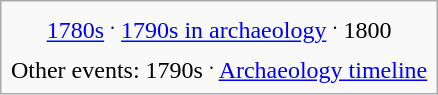<table class="infobox">
<tr style="background-color:#f3f3f3 width:29em">
<td align="center"><a href='#'>1780s</a> <sup>.</sup> <a href='#'>1790s in archaeology</a> <sup>.</sup> 1800<br></td>
</tr>
<tr>
<td align="center">Other events: 1790s <sup>.</sup> <a href='#'>Archaeology timeline</a></td>
</tr>
</table>
